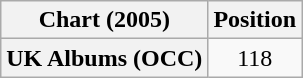<table class="wikitable plainrowheaders" style="text-align:center">
<tr>
<th scope="col">Chart (2005)</th>
<th scope="col">Position</th>
</tr>
<tr>
<th scope="row">UK Albums (OCC)</th>
<td>118</td>
</tr>
</table>
